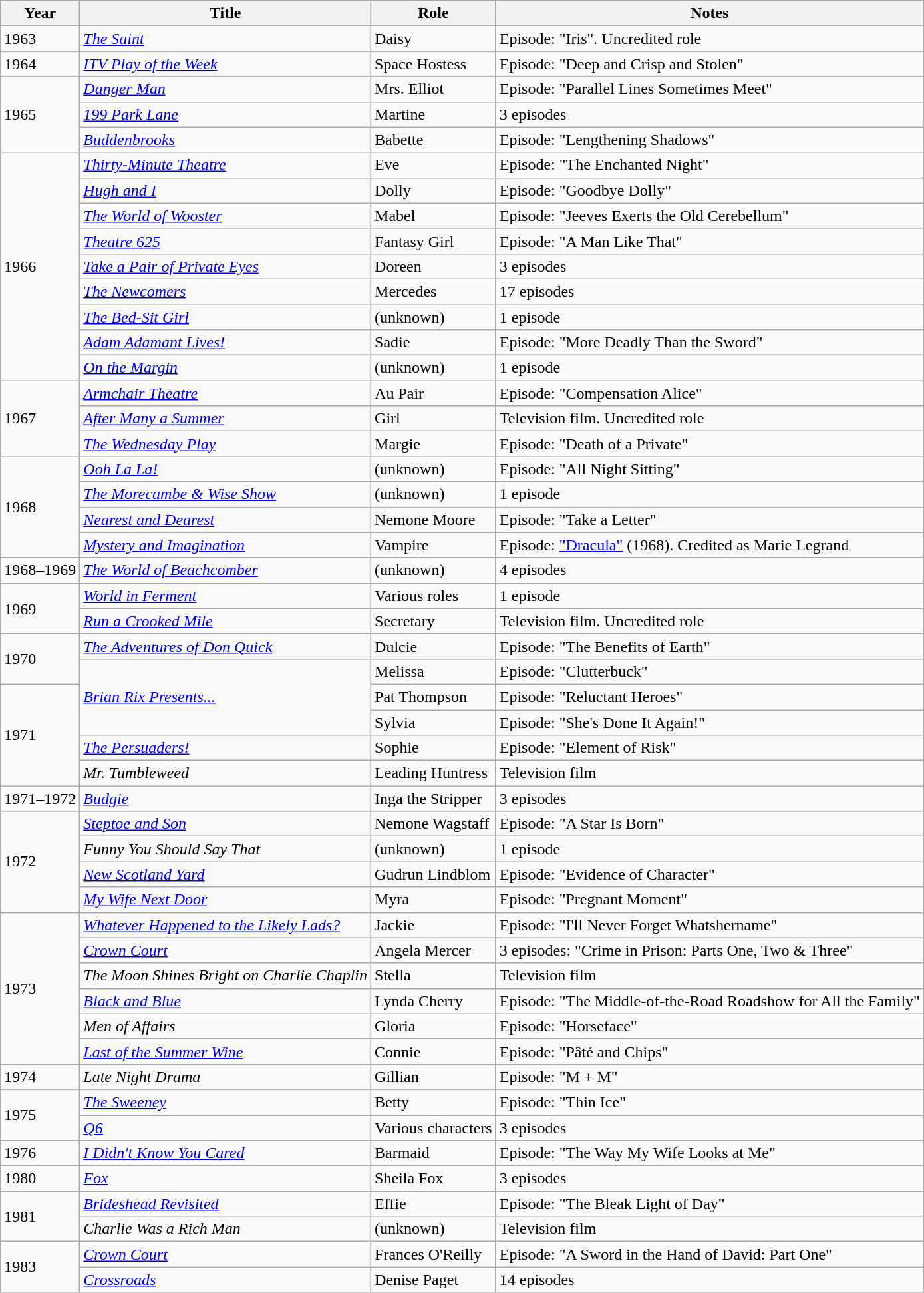<table class="wikitable sortable">
<tr>
<th>Year</th>
<th>Title</th>
<th>Role</th>
<th>Notes</th>
</tr>
<tr>
<td>1963</td>
<td><em><a href='#'>The Saint</a></em></td>
<td>Daisy</td>
<td>Episode: "Iris". Uncredited role</td>
</tr>
<tr>
<td>1964</td>
<td><em><a href='#'>ITV Play of the Week</a></em></td>
<td>Space Hostess</td>
<td>Episode: "Deep and Crisp and Stolen"</td>
</tr>
<tr>
<td rowspan=3>1965</td>
<td><em><a href='#'>Danger Man</a></em></td>
<td>Mrs. Elliot</td>
<td>Episode: "Parallel Lines Sometimes Meet"</td>
</tr>
<tr>
<td><em><a href='#'>199 Park Lane</a></em></td>
<td>Martine</td>
<td>3 episodes</td>
</tr>
<tr>
<td><em><a href='#'>Buddenbrooks</a></em></td>
<td>Babette</td>
<td>Episode: "Lengthening Shadows"</td>
</tr>
<tr>
<td rowspan=9>1966</td>
<td><em><a href='#'>Thirty-Minute Theatre</a></em></td>
<td>Eve</td>
<td>Episode: "The Enchanted Night"</td>
</tr>
<tr>
<td><em><a href='#'>Hugh and I</a></em></td>
<td>Dolly</td>
<td>Episode: "Goodbye Dolly"</td>
</tr>
<tr>
<td><em><a href='#'>The World of Wooster</a></em></td>
<td>Mabel</td>
<td>Episode: "Jeeves Exerts the Old Cerebellum"</td>
</tr>
<tr>
<td><em><a href='#'>Theatre 625</a></em></td>
<td>Fantasy Girl</td>
<td>Episode: "A Man Like That"</td>
</tr>
<tr>
<td><em><a href='#'>Take a Pair of Private Eyes</a></em></td>
<td>Doreen</td>
<td>3 episodes</td>
</tr>
<tr>
<td><em><a href='#'>The Newcomers</a></em></td>
<td>Mercedes</td>
<td>17 episodes</td>
</tr>
<tr>
<td><em><a href='#'>The Bed-Sit Girl</a></em></td>
<td>(unknown)</td>
<td>1 episode</td>
</tr>
<tr>
<td><em><a href='#'>Adam Adamant Lives!</a></em></td>
<td>Sadie</td>
<td>Episode: "More Deadly Than the Sword"</td>
</tr>
<tr>
<td><em><a href='#'>On the Margin</a></em></td>
<td>(unknown)</td>
<td>1 episode</td>
</tr>
<tr>
<td rowspan=3>1967</td>
<td><em><a href='#'>Armchair Theatre</a></em></td>
<td>Au Pair</td>
<td>Episode: "Compensation Alice"</td>
</tr>
<tr>
<td><em><a href='#'>After Many a Summer</a></em></td>
<td>Girl</td>
<td>Television film. Uncredited role</td>
</tr>
<tr>
<td><em><a href='#'>The Wednesday Play</a></em></td>
<td>Margie</td>
<td>Episode: "Death of a Private"</td>
</tr>
<tr>
<td rowspan=4>1968</td>
<td><em><a href='#'>Ooh La La!</a></em></td>
<td>(unknown)</td>
<td>Episode: "All Night Sitting"</td>
</tr>
<tr>
<td><em><a href='#'>The Morecambe & Wise Show</a></em></td>
<td>(unknown)</td>
<td>1 episode</td>
</tr>
<tr>
<td><em><a href='#'>Nearest and Dearest</a></em></td>
<td>Nemone Moore</td>
<td>Episode: "Take a Letter"</td>
</tr>
<tr>
<td><em><a href='#'>Mystery and Imagination</a></em></td>
<td>Vampire</td>
<td>Episode: <a href='#'>"Dracula"</a> (1968). Credited as Marie Legrand</td>
</tr>
<tr>
<td>1968–1969</td>
<td><em><a href='#'>The World of Beachcomber</a></em></td>
<td>(unknown)</td>
<td>4 episodes</td>
</tr>
<tr>
<td rowspan=2>1969</td>
<td><em><a href='#'>World in Ferment</a></em></td>
<td>Various roles</td>
<td>1 episode</td>
</tr>
<tr>
<td><em><a href='#'>Run a Crooked Mile</a></em></td>
<td>Secretary</td>
<td>Television film. Uncredited role</td>
</tr>
<tr>
<td rowspan=2>1970</td>
<td><em><a href='#'>The Adventures of Don Quick</a></em></td>
<td>Dulcie</td>
<td>Episode: "The Benefits of Earth"</td>
</tr>
<tr>
<td rowspan=3><em><a href='#'>Brian Rix Presents...</a></em></td>
<td>Melissa</td>
<td>Episode: "Clutterbuck"</td>
</tr>
<tr>
<td rowspan=4>1971</td>
<td>Pat Thompson</td>
<td>Episode: "Reluctant Heroes"</td>
</tr>
<tr>
<td>Sylvia</td>
<td>Episode: "She's Done It Again!"</td>
</tr>
<tr>
<td><em><a href='#'>The Persuaders!</a></em></td>
<td>Sophie</td>
<td>Episode: "Element of Risk"</td>
</tr>
<tr>
<td><em>Mr. Tumbleweed</em></td>
<td>Leading Huntress</td>
<td>Television film</td>
</tr>
<tr>
<td>1971–1972</td>
<td><em><a href='#'>Budgie</a></em></td>
<td>Inga the Stripper</td>
<td>3 episodes</td>
</tr>
<tr>
<td rowspan=4>1972</td>
<td><em><a href='#'>Steptoe and Son</a></em></td>
<td>Nemone Wagstaff</td>
<td>Episode: "A Star Is Born"</td>
</tr>
<tr>
<td><em>Funny You Should Say That</em></td>
<td>(unknown)</td>
<td>1 episode</td>
</tr>
<tr>
<td><em><a href='#'>New Scotland Yard</a></em></td>
<td>Gudrun Lindblom</td>
<td>Episode: "Evidence of Character"</td>
</tr>
<tr>
<td><em><a href='#'>My Wife Next Door</a></em></td>
<td>Myra</td>
<td>Episode: "Pregnant Moment"</td>
</tr>
<tr>
<td rowspan=6>1973</td>
<td><em><a href='#'>Whatever Happened to the Likely Lads?</a></em></td>
<td>Jackie</td>
<td>Episode: "I'll Never Forget Whatshername"</td>
</tr>
<tr>
<td><em><a href='#'>Crown Court</a></em></td>
<td>Angela Mercer</td>
<td>3 episodes: "Crime in Prison: Parts One, Two & Three"</td>
</tr>
<tr>
<td><em>The Moon Shines Bright on Charlie Chaplin</em></td>
<td>Stella</td>
<td>Television film</td>
</tr>
<tr>
<td><em><a href='#'>Black and Blue</a></em></td>
<td>Lynda Cherry</td>
<td>Episode: "The Middle-of-the-Road Roadshow for All the Family"</td>
</tr>
<tr>
<td><em>Men of Affairs</em></td>
<td>Gloria</td>
<td>Episode: "Horseface"</td>
</tr>
<tr>
<td><em><a href='#'>Last of the Summer Wine</a></em></td>
<td>Connie</td>
<td>Episode: "Pâté and Chips"</td>
</tr>
<tr>
<td>1974</td>
<td><em>Late Night Drama</em></td>
<td>Gillian</td>
<td>Episode: "M + M"</td>
</tr>
<tr>
<td rowspan=2>1975</td>
<td><em><a href='#'>The Sweeney</a></em></td>
<td>Betty</td>
<td>Episode: "Thin Ice"</td>
</tr>
<tr>
<td><em><a href='#'>Q6</a></em></td>
<td>Various characters</td>
<td>3 episodes</td>
</tr>
<tr>
<td>1976</td>
<td><em><a href='#'>I Didn't Know You Cared</a></em></td>
<td>Barmaid</td>
<td>Episode: "The Way My Wife Looks at Me"</td>
</tr>
<tr>
<td>1980</td>
<td><em><a href='#'>Fox</a></em></td>
<td>Sheila Fox</td>
<td>3 episodes</td>
</tr>
<tr>
<td rowspan=2>1981</td>
<td><em><a href='#'>Brideshead Revisited</a></em></td>
<td>Effie</td>
<td>Episode: "The Bleak Light of Day"</td>
</tr>
<tr>
<td><em>Charlie Was a Rich Man</em></td>
<td>(unknown)</td>
<td>Television film</td>
</tr>
<tr>
<td rowspan=2>1983</td>
<td><em><a href='#'>Crown Court</a></em></td>
<td>Frances O'Reilly</td>
<td>Episode: "A Sword in the Hand of David: Part One"</td>
</tr>
<tr>
<td><em><a href='#'>Crossroads</a></em></td>
<td>Denise Paget</td>
<td>14 episodes</td>
</tr>
</table>
